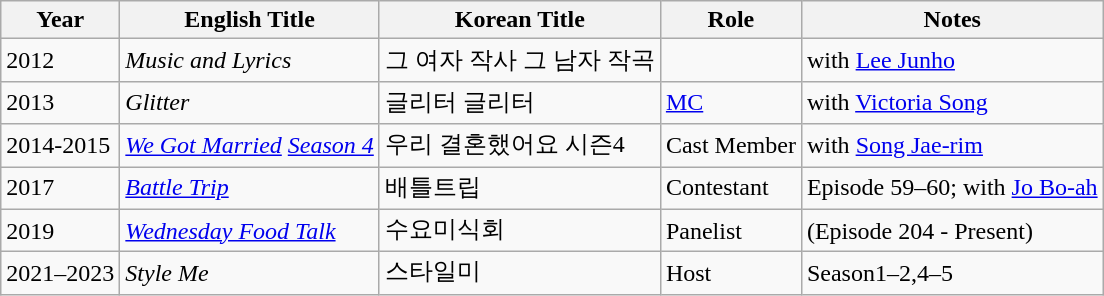<table class="wikitable">
<tr>
<th>Year</th>
<th>English Title</th>
<th>Korean Title</th>
<th>Role</th>
<th>Notes</th>
</tr>
<tr>
<td>2012</td>
<td><em>Music and Lyrics</em></td>
<td>그 여자 작사 그 남자 작곡</td>
<td></td>
<td>with <a href='#'>Lee Junho</a></td>
</tr>
<tr>
<td>2013</td>
<td><em>Glitter</em></td>
<td>글리터 글리터</td>
<td><a href='#'>MC</a></td>
<td>with <a href='#'>Victoria Song</a></td>
</tr>
<tr>
<td>2014-2015</td>
<td><em><a href='#'>We Got Married</a> <a href='#'>Season 4</a></em></td>
<td>우리 결혼했어요 시즌4</td>
<td>Cast Member</td>
<td>with <a href='#'>Song Jae-rim</a></td>
</tr>
<tr>
<td>2017</td>
<td><em><a href='#'>Battle Trip</a></em></td>
<td>배틀트립</td>
<td>Contestant</td>
<td>Episode 59–60; with <a href='#'>Jo Bo-ah</a></td>
</tr>
<tr>
<td>2019</td>
<td><em><a href='#'>Wednesday Food Talk</a></em></td>
<td>수요미식회</td>
<td>Panelist</td>
<td>(Episode 204 - Present)</td>
</tr>
<tr>
<td>2021–2023</td>
<td><em>Style Me</em></td>
<td>스타일미</td>
<td>Host</td>
<td>Season1–2,4–5</td>
</tr>
</table>
